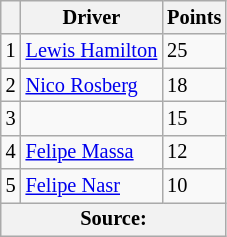<table class="wikitable" style="font-size: 85%;">
<tr>
<th scope="col"></th>
<th scope="col">Driver</th>
<th scope="col">Points</th>
</tr>
<tr>
<td align="center">1</td>
<td> <a href='#'>Lewis Hamilton</a></td>
<td align="left">25</td>
</tr>
<tr>
<td align="center">2</td>
<td> <a href='#'>Nico Rosberg</a></td>
<td align="left">18</td>
</tr>
<tr>
<td align="center">3</td>
<td></td>
<td align="left">15</td>
</tr>
<tr>
<td align="center">4</td>
<td> <a href='#'>Felipe Massa</a></td>
<td align="left">12</td>
</tr>
<tr>
<td align="center">5</td>
<td> <a href='#'>Felipe Nasr</a></td>
<td align="left">10</td>
</tr>
<tr>
<th colspan=3>Source:</th>
</tr>
</table>
